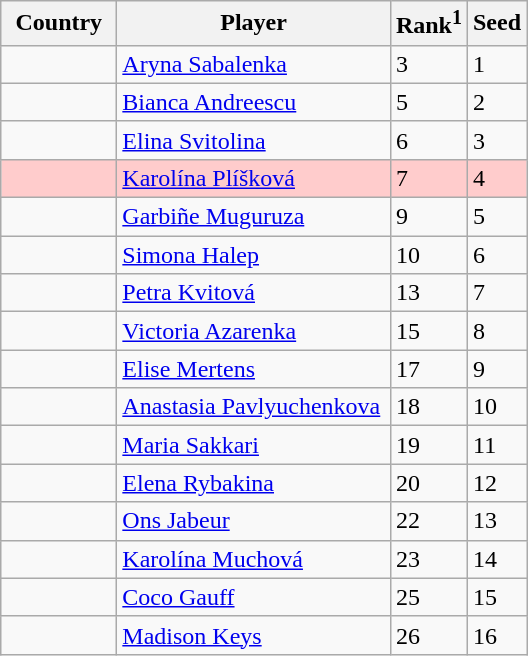<table class="sortable wikitable">
<tr>
<th width="70">Country</th>
<th width="175">Player</th>
<th>Rank<sup>1</sup></th>
<th>Seed</th>
</tr>
<tr>
<td></td>
<td><a href='#'>Aryna Sabalenka</a></td>
<td>3</td>
<td>1</td>
</tr>
<tr>
<td></td>
<td><a href='#'>Bianca Andreescu</a></td>
<td>5</td>
<td>2</td>
</tr>
<tr>
<td></td>
<td><a href='#'>Elina Svitolina</a></td>
<td>6</td>
<td>3</td>
</tr>
<tr style="background:#fcc;">
<td></td>
<td><a href='#'>Karolína Plíšková</a></td>
<td>7</td>
<td>4</td>
</tr>
<tr>
<td></td>
<td><a href='#'>Garbiñe Muguruza</a></td>
<td>9</td>
<td>5</td>
</tr>
<tr>
<td></td>
<td><a href='#'>Simona Halep</a></td>
<td>10</td>
<td>6</td>
</tr>
<tr>
<td></td>
<td><a href='#'>Petra Kvitová</a></td>
<td>13</td>
<td>7</td>
</tr>
<tr>
<td></td>
<td><a href='#'>Victoria Azarenka</a></td>
<td>15</td>
<td>8</td>
</tr>
<tr>
<td></td>
<td><a href='#'>Elise Mertens</a></td>
<td>17</td>
<td>9</td>
</tr>
<tr>
<td></td>
<td><a href='#'>Anastasia Pavlyuchenkova</a></td>
<td>18</td>
<td>10</td>
</tr>
<tr>
<td></td>
<td><a href='#'>Maria Sakkari</a></td>
<td>19</td>
<td>11</td>
</tr>
<tr>
<td></td>
<td><a href='#'>Elena Rybakina</a></td>
<td>20</td>
<td>12</td>
</tr>
<tr>
<td></td>
<td><a href='#'>Ons Jabeur</a></td>
<td>22</td>
<td>13</td>
</tr>
<tr>
<td></td>
<td><a href='#'>Karolína Muchová</a></td>
<td>23</td>
<td>14</td>
</tr>
<tr>
<td></td>
<td><a href='#'>Coco Gauff</a></td>
<td>25</td>
<td>15</td>
</tr>
<tr>
<td></td>
<td><a href='#'>Madison Keys</a></td>
<td>26</td>
<td>16</td>
</tr>
</table>
